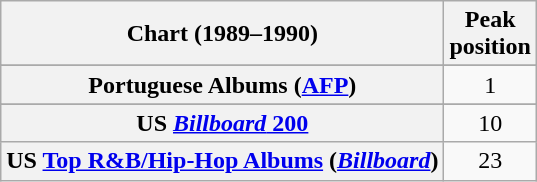<table class="wikitable sortable plainrowheaders" style="text-align:center">
<tr>
<th scope="col">Chart (1989–1990)</th>
<th scope="col">Peak<br>position</th>
</tr>
<tr>
</tr>
<tr>
</tr>
<tr>
</tr>
<tr>
</tr>
<tr>
</tr>
<tr>
<th scope="row">Portuguese Albums (<a href='#'>AFP</a>)</th>
<td style="text-align:center;">1</td>
</tr>
<tr>
</tr>
<tr>
</tr>
<tr>
</tr>
<tr>
<th scope="row">US <a href='#'><em>Billboard</em> 200</a></th>
<td>10</td>
</tr>
<tr>
<th scope="row">US <a href='#'>Top R&B/Hip-Hop Albums</a> (<em><a href='#'>Billboard</a></em>)</th>
<td>23</td>
</tr>
</table>
